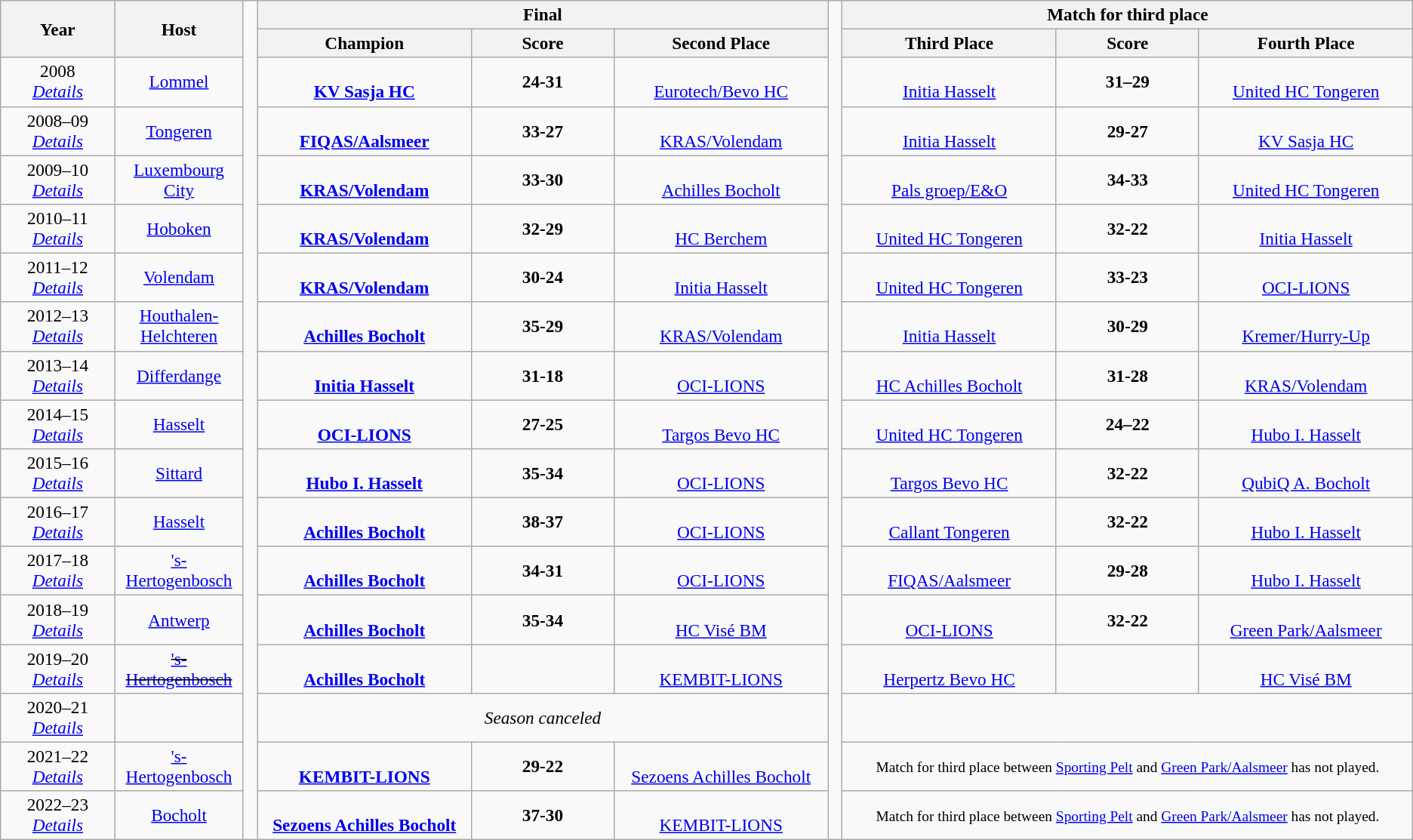<table class="wikitable" style="font-size: 97%; text-align: center;">
<tr>
<th rowspan=2 width=8%>Year</th>
<th rowspan=2 width=9%>Host</th>
<td width=1% rowspan=30></td>
<th colspan=3>Final</th>
<td width=1% rowspan=30></td>
<th colspan=3>Match for third place</th>
</tr>
<tr>
<th width=15%>Champion</th>
<th width=10%>Score</th>
<th width=15%>Second Place</th>
<th width=15%>Third Place</th>
<th width=10%>Score</th>
<th width=15%>Fourth Place</th>
</tr>
<tr>
<td>2008<br><em><a href='#'>Details</a></em></td>
<td><a href='#'>Lommel</a></td>
<td><br> <strong><a href='#'>KV Sasja HC</a></strong></td>
<td><strong>24-31</strong></td>
<td><br>  <a href='#'>Eurotech/Bevo HC</a></td>
<td><br>  <a href='#'>Initia Hasselt</a></td>
<td><strong>31–29</strong></td>
<td><br>  <a href='#'>United HC Tongeren</a></td>
</tr>
<tr>
<td>2008–09<br><em><a href='#'>Details</a></em></td>
<td><a href='#'>Tongeren</a></td>
<td><br>  <strong><a href='#'>FIQAS/Aalsmeer</a></strong></td>
<td><strong>33-27</strong></td>
<td><br>  <a href='#'>KRAS/Volendam</a></td>
<td><br>  <a href='#'>Initia Hasselt</a></td>
<td><strong>29-27</strong></td>
<td><br>  <a href='#'>KV Sasja HC</a></td>
</tr>
<tr>
<td>2009–10<br><em><a href='#'>Details</a></em></td>
<td><a href='#'>Luxembourg City</a></td>
<td><br>  <strong><a href='#'>KRAS/Volendam</a></strong></td>
<td><strong>33-30</strong></td>
<td><br>  <a href='#'>Achilles Bocholt</a></td>
<td><br>  <a href='#'>Pals groep/E&O</a></td>
<td><strong>34-33</strong></td>
<td><br>  <a href='#'>United HC Tongeren</a></td>
</tr>
<tr>
<td>2010–11<br><em><a href='#'>Details</a></em></td>
<td><a href='#'>Hoboken</a></td>
<td><br>  <strong><a href='#'>KRAS/Volendam</a></strong></td>
<td><strong>32-29</strong></td>
<td><br>  <a href='#'>HC Berchem</a></td>
<td><br>  <a href='#'>United HC Tongeren</a></td>
<td><strong>32-22</strong></td>
<td><br>  <a href='#'>Initia Hasselt</a></td>
</tr>
<tr>
<td>2011–12<br><em><a href='#'>Details</a></em></td>
<td><a href='#'>Volendam</a></td>
<td><br> <strong><a href='#'>KRAS/Volendam</a></strong></td>
<td><strong>30-24</strong></td>
<td><br> <a href='#'>Initia Hasselt</a></td>
<td><br> <a href='#'>United HC Tongeren</a></td>
<td><strong>33-23</strong></td>
<td><br> <a href='#'>OCI-LIONS</a></td>
</tr>
<tr>
<td>2012–13<br><em><a href='#'>Details</a></em></td>
<td><a href='#'>Houthalen-Helchteren</a></td>
<td><br> <strong><a href='#'>Achilles Bocholt</a></strong></td>
<td><strong>35-29</strong></td>
<td><br> <a href='#'>KRAS/Volendam</a></td>
<td><br> <a href='#'>Initia Hasselt</a></td>
<td><strong>30-29</strong></td>
<td><br> <a href='#'>Kremer/Hurry-Up</a></td>
</tr>
<tr>
<td>2013–14<br><em><a href='#'>Details</a></em></td>
<td><a href='#'>Differdange</a></td>
<td><br>  <strong><a href='#'>Initia Hasselt</a></strong></td>
<td><strong>31-18</strong></td>
<td><br>  <a href='#'>OCI-LIONS</a></td>
<td><br>  <a href='#'>HC Achilles Bocholt</a></td>
<td><strong>31-28</strong></td>
<td><br>  <a href='#'>KRAS/Volendam</a></td>
</tr>
<tr>
<td>2014–15<br><em><a href='#'>Details</a></em></td>
<td><a href='#'>Hasselt</a></td>
<td><br>  <strong><a href='#'>OCI-LIONS</a></strong></td>
<td><strong>27-25</strong></td>
<td><br>  <a href='#'>Targos Bevo HC</a></td>
<td><br>  <a href='#'>United HC Tongeren</a></td>
<td><strong>24–22</strong></td>
<td><br>  <a href='#'>Hubo I. Hasselt</a></td>
</tr>
<tr>
<td>2015–16<br><em><a href='#'>Details</a></em></td>
<td><a href='#'>Sittard</a></td>
<td><br> <strong><a href='#'>Hubo I. Hasselt</a></strong></td>
<td><strong>35-34</strong></td>
<td><br> <a href='#'>OCI-LIONS</a></td>
<td><br>  <a href='#'>Targos Bevo HC</a></td>
<td><strong>32-22</strong></td>
<td><br> <a href='#'>QubiQ A. Bocholt</a></td>
</tr>
<tr>
<td>2016–17<br><em><a href='#'>Details</a></em></td>
<td><a href='#'>Hasselt</a></td>
<td><br> <strong><a href='#'>Achilles Bocholt</a></strong></td>
<td><strong>38-37</strong></td>
<td><br> <a href='#'>OCI-LIONS</a></td>
<td><br>  <a href='#'>Callant Tongeren</a></td>
<td><strong>32-22</strong></td>
<td><br> <a href='#'>Hubo I. Hasselt</a></td>
</tr>
<tr>
<td>2017–18<br><em><a href='#'>Details</a></em></td>
<td><a href='#'>'s-Hertogenbosch</a></td>
<td><br> <strong><a href='#'>Achilles Bocholt</a></strong></td>
<td><strong>34-31</strong></td>
<td><br> <a href='#'>OCI-LIONS</a></td>
<td><br>  <a href='#'>FIQAS/Aalsmeer</a></td>
<td><strong>29-28</strong></td>
<td><br> <a href='#'>Hubo I. Hasselt</a></td>
</tr>
<tr>
<td>2018–19<br><em><a href='#'>Details</a></em></td>
<td><a href='#'>Antwerp</a></td>
<td><br> <strong><a href='#'>Achilles Bocholt</a></strong></td>
<td><strong>35-34</strong></td>
<td><br> <a href='#'>HC Visé BM</a></td>
<td><br>  <a href='#'>OCI-LIONS</a></td>
<td><strong>32-22</strong></td>
<td><br> <a href='#'>Green Park/Aalsmeer</a></td>
</tr>
<tr>
<td>2019–20<br><em><a href='#'>Details</a></em></td>
<td><s><a href='#'>'s-Hertogenbosch</a></s></td>
<td><br> <strong><a href='#'>Achilles Bocholt</a></strong></td>
<td></td>
<td><br> <a href='#'>KEMBIT-LIONS</a></td>
<td><br>  <a href='#'>Herpertz Bevo HC</a></td>
<td></td>
<td><br> <a href='#'>HC Visé BM</a></td>
</tr>
<tr>
<td>2020–21<br><em><a href='#'>Details</a></em></td>
<td></td>
<td colspan="3"><em>Season canceled</em></td>
<td colspan="3"></td>
</tr>
<tr>
<td>2021–22<br><em><a href='#'>Details</a></em></td>
<td><a href='#'>'s-Hertogenbosch</a></td>
<td><br> <strong><a href='#'>KEMBIT-LIONS</a></strong></td>
<td><strong>29-22</strong></td>
<td><br> <a href='#'>Sezoens Achilles Bocholt</a></td>
<td colspan="3"><small>Match for third place between <a href='#'>Sporting Pelt</a> and <a href='#'>Green Park/Aalsmeer</a> has not played.</small></td>
</tr>
<tr>
<td>2022–23<br><em><a href='#'>Details</a></em></td>
<td><a href='#'>Bocholt</a></td>
<td><br> <strong><a href='#'>Sezoens Achilles Bocholt</a></strong></td>
<td><strong>37-30</strong></td>
<td><br> <a href='#'>KEMBIT-LIONS</a></td>
<td colspan="3"><small>Match for third place between <a href='#'>Sporting Pelt</a> and <a href='#'>Green Park/Aalsmeer</a> has not played.</small></td>
</tr>
</table>
